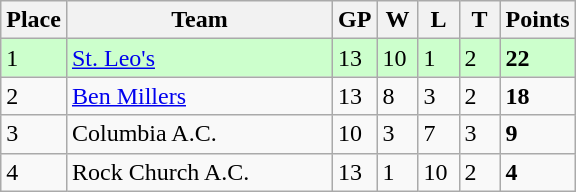<table class="wikitable">
<tr>
<th>Place</th>
<th width="170">Team</th>
<th width="20">GP</th>
<th width="20">W</th>
<th width="20">L</th>
<th width="20">T</th>
<th>Points</th>
</tr>
<tr bgcolor=#ccffcc>
<td>1</td>
<td><a href='#'>St. Leo's</a></td>
<td>13</td>
<td>10</td>
<td>1</td>
<td>2</td>
<td><strong>22</strong></td>
</tr>
<tr>
<td>2</td>
<td><a href='#'>Ben Millers</a></td>
<td>13</td>
<td>8</td>
<td>3</td>
<td>2</td>
<td><strong>18</strong></td>
</tr>
<tr>
<td>3</td>
<td>Columbia A.C.</td>
<td>10</td>
<td>3</td>
<td>7</td>
<td>3</td>
<td><strong>9</strong></td>
</tr>
<tr>
<td>4</td>
<td>Rock Church A.C.</td>
<td>13</td>
<td>1</td>
<td>10</td>
<td>2</td>
<td><strong>4</strong></td>
</tr>
</table>
